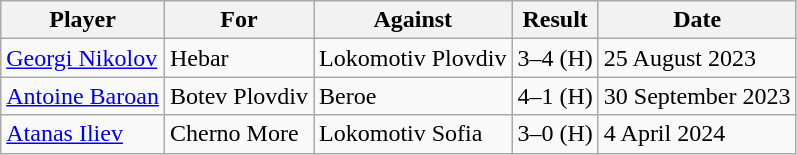<table class="wikitable">
<tr>
<th>Player</th>
<th>For</th>
<th>Against</th>
<th style="text-align:center;">Result</th>
<th>Date</th>
</tr>
<tr>
<td> <a href='#'>Georgi Nikolov</a></td>
<td>Hebar</td>
<td>Lokomotiv Plovdiv</td>
<td>3–4 (H)</td>
<td>25 August 2023</td>
</tr>
<tr>
<td> <a href='#'>Antoine Baroan</a></td>
<td>Botev Plovdiv</td>
<td>Beroe</td>
<td>4–1 (H)</td>
<td>30 September 2023</td>
</tr>
<tr>
<td> <a href='#'>Atanas Iliev</a></td>
<td>Cherno More</td>
<td>Lokomotiv Sofia</td>
<td>3–0 (H)</td>
<td>4 April 2024</td>
</tr>
</table>
